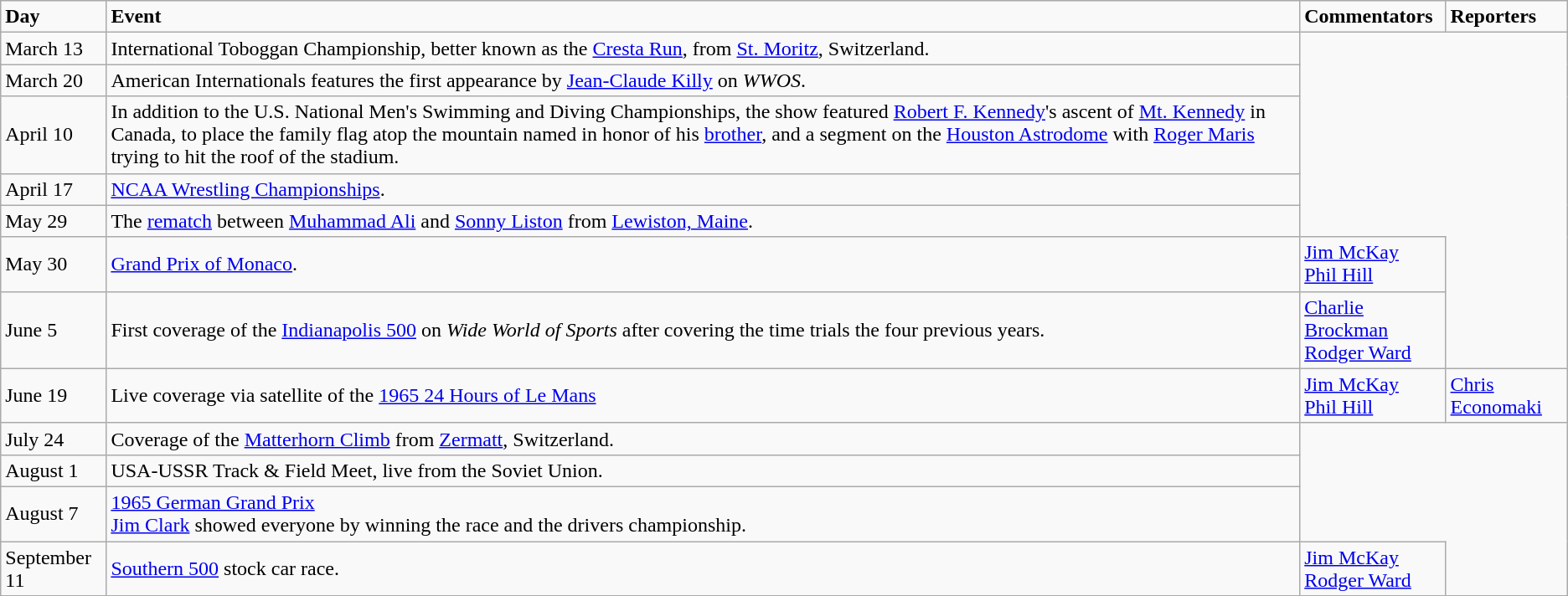<table class="wikitable">
<tr>
<td><strong>Day</strong></td>
<td><strong>Event</strong></td>
<td><strong>Commentators</strong></td>
<td><strong>Reporters</strong></td>
</tr>
<tr>
<td>March 13</td>
<td>International Toboggan Championship, better known as the <a href='#'>Cresta Run</a>, from <a href='#'>St. Moritz</a>, Switzerland.</td>
</tr>
<tr>
<td>March 20</td>
<td>American Internationals features the first appearance by <a href='#'>Jean-Claude Killy</a> on <em>WWOS</em>.</td>
</tr>
<tr>
<td>April 10</td>
<td>In addition to the U.S. National Men's Swimming and Diving Championships, the show featured <a href='#'>Robert F. Kennedy</a>'s ascent of <a href='#'>Mt. Kennedy</a> in Canada, to place the family flag atop the mountain named in honor of his <a href='#'>brother</a>, and a segment on the <a href='#'>Houston Astrodome</a> with <a href='#'>Roger Maris</a> trying to hit the roof of the stadium.</td>
</tr>
<tr>
<td>April 17</td>
<td><a href='#'>NCAA Wrestling Championships</a>.</td>
</tr>
<tr>
<td>May 29</td>
<td>The <a href='#'>rematch</a> between <a href='#'>Muhammad Ali</a> and <a href='#'>Sonny Liston</a> from <a href='#'>Lewiston, Maine</a>.</td>
</tr>
<tr>
<td>May 30</td>
<td><a href='#'>Grand Prix of Monaco</a>.</td>
<td><a href='#'>Jim McKay</a> <br> <a href='#'>Phil Hill</a></td>
</tr>
<tr>
<td>June 5</td>
<td>First coverage of the <a href='#'>Indianapolis 500</a> on <em>Wide World of Sports</em> after covering the time trials the four previous years.</td>
<td><a href='#'>Charlie Brockman</a> <br> <a href='#'>Rodger Ward</a></td>
</tr>
<tr>
<td>June 19</td>
<td>Live coverage via satellite of the <a href='#'>1965 24 Hours of Le Mans</a></td>
<td><a href='#'>Jim McKay</a> <br> <a href='#'>Phil Hill</a></td>
<td><a href='#'>Chris Economaki</a></td>
</tr>
<tr>
<td>July 24</td>
<td>Coverage of the <a href='#'>Matterhorn Climb</a> from <a href='#'>Zermatt</a>, Switzerland.</td>
</tr>
<tr>
<td>August 1</td>
<td>USA-USSR Track & Field Meet, live from the Soviet Union.</td>
</tr>
<tr>
<td>August 7</td>
<td><a href='#'>1965 German Grand Prix</a> <br> <a href='#'>Jim Clark</a> showed everyone by winning the race and the drivers championship.</td>
</tr>
<tr>
<td>September 11</td>
<td><a href='#'>Southern 500</a> stock car race.</td>
<td><a href='#'>Jim McKay</a> <br> <a href='#'>Rodger Ward</a></td>
</tr>
</table>
